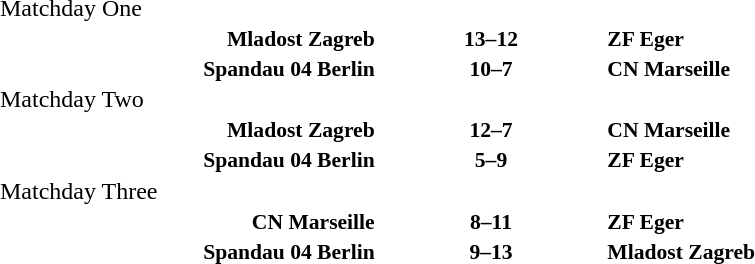<table width=100% cellspacing=1>
<tr>
<th width=20%></th>
<th width=12%></th>
<th width=20%></th>
<th></th>
</tr>
<tr>
<td>Matchday One</td>
</tr>
<tr style=font-size:90%>
<td align=right><strong>Mladost Zagreb</strong></td>
<td align=center><strong>13–12</strong></td>
<td><strong>ZF Eger</strong></td>
</tr>
<tr style=font-size:90%>
<td align=right><strong>Spandau 04 Berlin</strong></td>
<td align=center><strong>10–7</strong></td>
<td><strong>CN Marseille</strong></td>
</tr>
<tr>
<td>Matchday Two</td>
</tr>
<tr style=font-size:90%>
<td align=right><strong>Mladost Zagreb</strong></td>
<td align=center><strong>12–7</strong></td>
<td><strong>CN Marseille</strong></td>
</tr>
<tr style=font-size:90%>
<td align=right><strong>Spandau 04 Berlin</strong></td>
<td align=center><strong>5–9</strong></td>
<td><strong>ZF Eger</strong></td>
</tr>
<tr>
<td>Matchday Three</td>
</tr>
<tr style=font-size:90%>
<td align=right><strong>CN Marseille</strong></td>
<td align=center><strong>8–11</strong></td>
<td><strong>ZF Eger</strong></td>
</tr>
<tr style=font-size:90%>
<td align=right><strong>Spandau 04 Berlin</strong></td>
<td align=center><strong>9–13</strong></td>
<td><strong>Mladost Zagreb</strong></td>
</tr>
<tr>
</tr>
</table>
